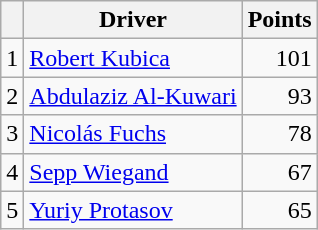<table class="wikitable">
<tr>
<th></th>
<th>Driver</th>
<th>Points</th>
</tr>
<tr>
<td>1</td>
<td> <a href='#'>Robert Kubica</a></td>
<td align="right">101</td>
</tr>
<tr>
<td>2</td>
<td> <a href='#'>Abdulaziz Al-Kuwari</a></td>
<td align="right">93</td>
</tr>
<tr>
<td>3</td>
<td> <a href='#'>Nicolás Fuchs</a></td>
<td align="right">78</td>
</tr>
<tr>
<td>4</td>
<td> <a href='#'>Sepp Wiegand</a></td>
<td align="right">67</td>
</tr>
<tr>
<td>5</td>
<td> <a href='#'>Yuriy Protasov</a></td>
<td align="right">65</td>
</tr>
</table>
